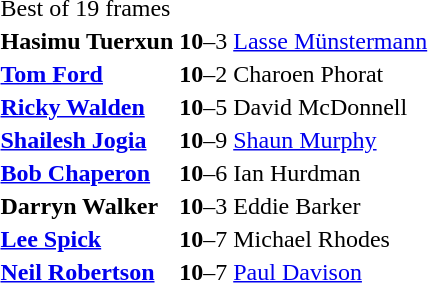<table>
<tr>
<td>Best of 19 frames</td>
</tr>
<tr>
<td><strong> Hasimu Tuerxun</strong></td>
<td><strong>10</strong>–3</td>
<td> <a href='#'>Lasse Münstermann</a></td>
</tr>
<tr>
<td><strong> <a href='#'>Tom Ford</a></strong></td>
<td><strong>10</strong>–2</td>
<td> Charoen Phorat</td>
</tr>
<tr>
<td><strong> <a href='#'>Ricky Walden</a></strong></td>
<td><strong>10</strong>–5</td>
<td> David McDonnell</td>
</tr>
<tr>
<td><strong> <a href='#'>Shailesh Jogia</a></strong></td>
<td><strong>10</strong>–9</td>
<td> <a href='#'>Shaun Murphy</a></td>
</tr>
<tr>
<td><strong> <a href='#'>Bob Chaperon</a></strong></td>
<td><strong>10</strong>–6</td>
<td> Ian Hurdman</td>
</tr>
<tr>
<td><strong> Darryn Walker</strong></td>
<td><strong>10</strong>–3</td>
<td> Eddie Barker</td>
</tr>
<tr>
<td><strong> <a href='#'>Lee Spick</a></strong></td>
<td><strong>10</strong>–7</td>
<td> Michael Rhodes</td>
</tr>
<tr>
<td><strong> <a href='#'>Neil Robertson</a></strong></td>
<td><strong>10</strong>–7</td>
<td> <a href='#'>Paul Davison</a></td>
</tr>
</table>
